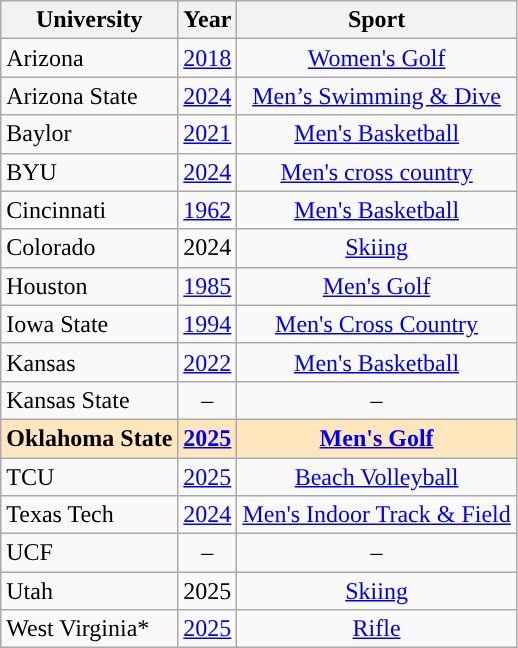<table class="wikitable sortable">
<tr>
<th>University</th>
<th>Year</th>
<th>Sport</th>
</tr>
<tr>
<td>Arizona</td>
<td align="center"><a href='#'>2018</a></td>
<td align="center"><a href='#'>Women's Golf</a></td>
</tr>
<tr>
<td>Arizona State</td>
<td align="center"><a href='#'>2024</a></td>
<td align="center"><a href='#'>Men’s Swimming & Dive</a></td>
</tr>
<tr>
<td>Baylor</td>
<td align="center"><a href='#'>2021</a></td>
<td align="center"><a href='#'>Men's Basketball</a></td>
</tr>
<tr>
<td>BYU</td>
<td align="center"><a href='#'>2024</a></td>
<td align="center"><a href='#'>Men's cross country</a></td>
</tr>
<tr>
<td>Cincinnati</td>
<td align="center"><a href='#'>1962</a></td>
<td align="center"><a href='#'>Men's Basketball</a></td>
</tr>
<tr>
<td>Colorado</td>
<td align="center">2024</td>
<td align="center"><a href='#'>Skiing</a></td>
</tr>
<tr>
<td>Houston</td>
<td align="center"><a href='#'>1985</a></td>
<td align="center"><a href='#'>Men's Golf</a></td>
</tr>
<tr>
<td>Iowa State</td>
<td align="center"><a href='#'>1994</a></td>
<td align="center"><a href='#'>Men's Cross Country</a></td>
</tr>
<tr>
<td>Kansas</td>
<td align="center"><a href='#'>2022</a></td>
<td align="center"><a href='#'>Men's Basketball</a></td>
</tr>
<tr>
<td>Kansas State</td>
<td align="center">–</td>
<td align="center">–</td>
</tr>
<tr>
<th style="background:#FFE6BD">Oklahoma State</th>
<th style="background:#FFE6BD"><a href='#'>2025</a></th>
<th style="background:#FFE6BD"><a href='#'>Men's Golf</a></th>
</tr>
<tr>
<td>TCU</td>
<td align="center"><a href='#'>2025</a></td>
<td align="center"><a href='#'>Beach Volleyball</a></td>
</tr>
<tr>
<td>Texas Tech</td>
<td align="center"><a href='#'>2024</a></td>
<td align="center"><a href='#'>Men's Indoor Track & Field</a></td>
</tr>
<tr>
<td>UCF</td>
<td align="center">–</td>
<td align="center">–</td>
</tr>
<tr>
<td>Utah</td>
<td align="center">2025</td>
<td align="center"><a href='#'>Skiing</a></td>
</tr>
<tr>
<td>West Virginia*</td>
<td align="center"><a href='#'>2025</a></td>
<td align="center"><a href='#'>Rifle</a></td>
</tr>
</table>
